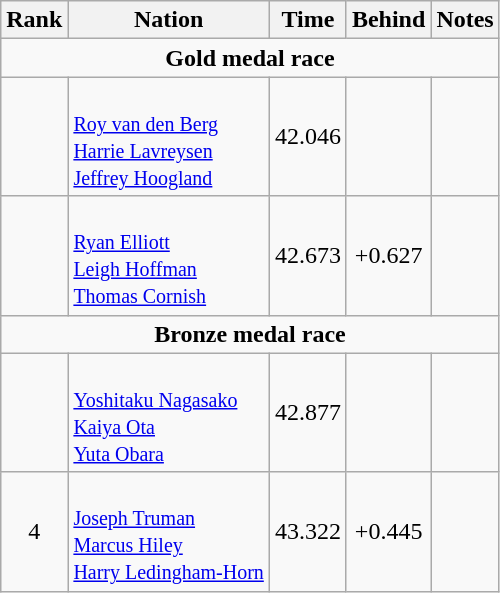<table class="wikitable" style="text-align:center">
<tr>
<th>Rank</th>
<th>Nation</th>
<th>Time</th>
<th>Behind</th>
<th>Notes</th>
</tr>
<tr>
<td colspan=5><strong>Gold medal race</strong></td>
</tr>
<tr>
<td></td>
<td align=left><br><small><a href='#'>Roy van den Berg</a><br><a href='#'>Harrie Lavreysen</a><br><a href='#'>Jeffrey Hoogland</a></small></td>
<td>42.046</td>
<td></td>
<td></td>
</tr>
<tr>
<td></td>
<td align=left><br><small><a href='#'>Ryan Elliott</a><br><a href='#'>Leigh Hoffman</a><br><a href='#'>Thomas Cornish</a></small></td>
<td>42.673</td>
<td>+0.627</td>
<td></td>
</tr>
<tr>
<td colspan=5><strong>Bronze medal race</strong></td>
</tr>
<tr>
<td></td>
<td align=left><br><small><a href='#'>Yoshitaku Nagasako</a><br><a href='#'>Kaiya Ota</a><br><a href='#'>Yuta Obara</a></small></td>
<td>42.877</td>
<td></td>
<td></td>
</tr>
<tr>
<td>4</td>
<td align=left><br><small><a href='#'>Joseph Truman</a><br><a href='#'>Marcus Hiley</a><br><a href='#'>Harry Ledingham-Horn</a></small></td>
<td>43.322</td>
<td>+0.445</td>
<td></td>
</tr>
</table>
